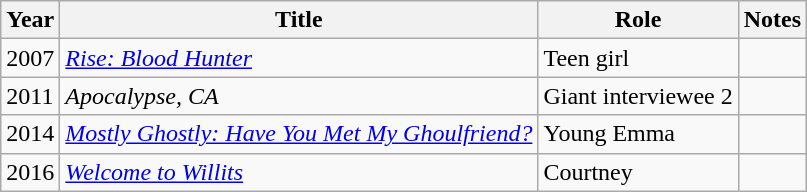<table class="wikitable">
<tr>
<th>Year</th>
<th>Title</th>
<th>Role</th>
<th>Notes</th>
</tr>
<tr>
<td>2007</td>
<td><em><a href='#'>Rise: Blood Hunter</a></em></td>
<td>Teen girl</td>
<td></td>
</tr>
<tr>
<td>2011</td>
<td><em>Apocalypse, CA</em></td>
<td>Giant interviewee 2</td>
<td></td>
</tr>
<tr>
<td>2014</td>
<td><em><a href='#'>Mostly Ghostly: Have You Met My Ghoulfriend?</a></em></td>
<td>Young Emma</td>
<td></td>
</tr>
<tr>
<td>2016</td>
<td><em><a href='#'>Welcome to Willits</a></em></td>
<td>Courtney</td>
<td></td>
</tr>
</table>
